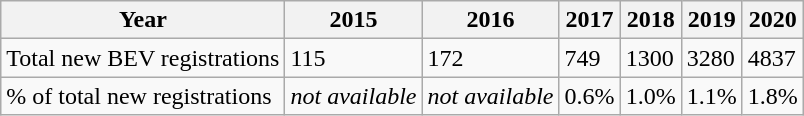<table class="wikitable">
<tr>
<th>Year</th>
<th>2015</th>
<th>2016</th>
<th>2017</th>
<th>2018</th>
<th>2019</th>
<th>2020</th>
</tr>
<tr>
<td>Total new BEV registrations</td>
<td>115</td>
<td>172</td>
<td>749</td>
<td>1300</td>
<td>3280</td>
<td>4837</td>
</tr>
<tr>
<td>% of total new registrations</td>
<td><em>not available</em></td>
<td><em>not available</em></td>
<td>0.6%</td>
<td>1.0%</td>
<td>1.1%</td>
<td>1.8%</td>
</tr>
</table>
